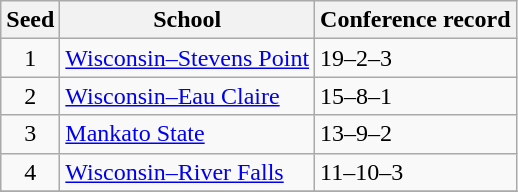<table class="wikitable">
<tr>
<th>Seed</th>
<th>School</th>
<th>Conference record</th>
</tr>
<tr>
<td align=center>1</td>
<td><a href='#'>Wisconsin–Stevens Point</a></td>
<td>19–2–3</td>
</tr>
<tr>
<td align=center>2</td>
<td><a href='#'>Wisconsin–Eau Claire</a></td>
<td>15–8–1</td>
</tr>
<tr>
<td align=center>3</td>
<td><a href='#'>Mankato State</a></td>
<td>13–9–2</td>
</tr>
<tr>
<td align=center>4</td>
<td><a href='#'>Wisconsin–River Falls</a></td>
<td>11–10–3</td>
</tr>
<tr>
</tr>
</table>
